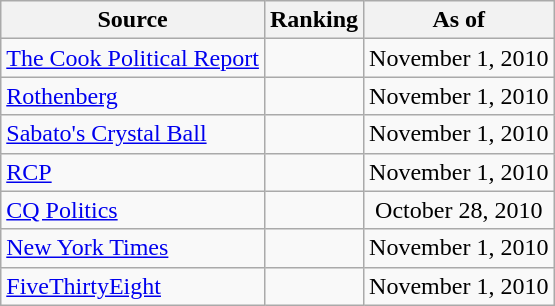<table class="wikitable" style="text-align:center">
<tr>
<th>Source</th>
<th>Ranking</th>
<th>As of</th>
</tr>
<tr>
<td align=left><a href='#'>The Cook Political Report</a></td>
<td></td>
<td>November 1, 2010</td>
</tr>
<tr>
<td align=left><a href='#'>Rothenberg</a></td>
<td></td>
<td>November 1, 2010</td>
</tr>
<tr>
<td align=left><a href='#'>Sabato's Crystal Ball</a></td>
<td></td>
<td>November 1, 2010</td>
</tr>
<tr>
<td align="left"><a href='#'>RCP</a></td>
<td></td>
<td>November 1, 2010</td>
</tr>
<tr>
<td align=left><a href='#'>CQ Politics</a></td>
<td></td>
<td>October 28, 2010</td>
</tr>
<tr>
<td align=left><a href='#'>New York Times</a></td>
<td></td>
<td>November 1, 2010</td>
</tr>
<tr>
<td align=left><a href='#'>FiveThirtyEight</a></td>
<td></td>
<td>November 1, 2010</td>
</tr>
</table>
